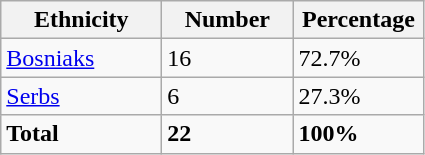<table class="wikitable">
<tr>
<th width="100px">Ethnicity</th>
<th width="80px">Number</th>
<th width="80px">Percentage</th>
</tr>
<tr>
<td><a href='#'>Bosniaks</a></td>
<td>16</td>
<td>72.7%</td>
</tr>
<tr>
<td><a href='#'>Serbs</a></td>
<td>6</td>
<td>27.3%</td>
</tr>
<tr>
<td><strong>Total</strong></td>
<td><strong>22</strong></td>
<td><strong>100%</strong></td>
</tr>
</table>
